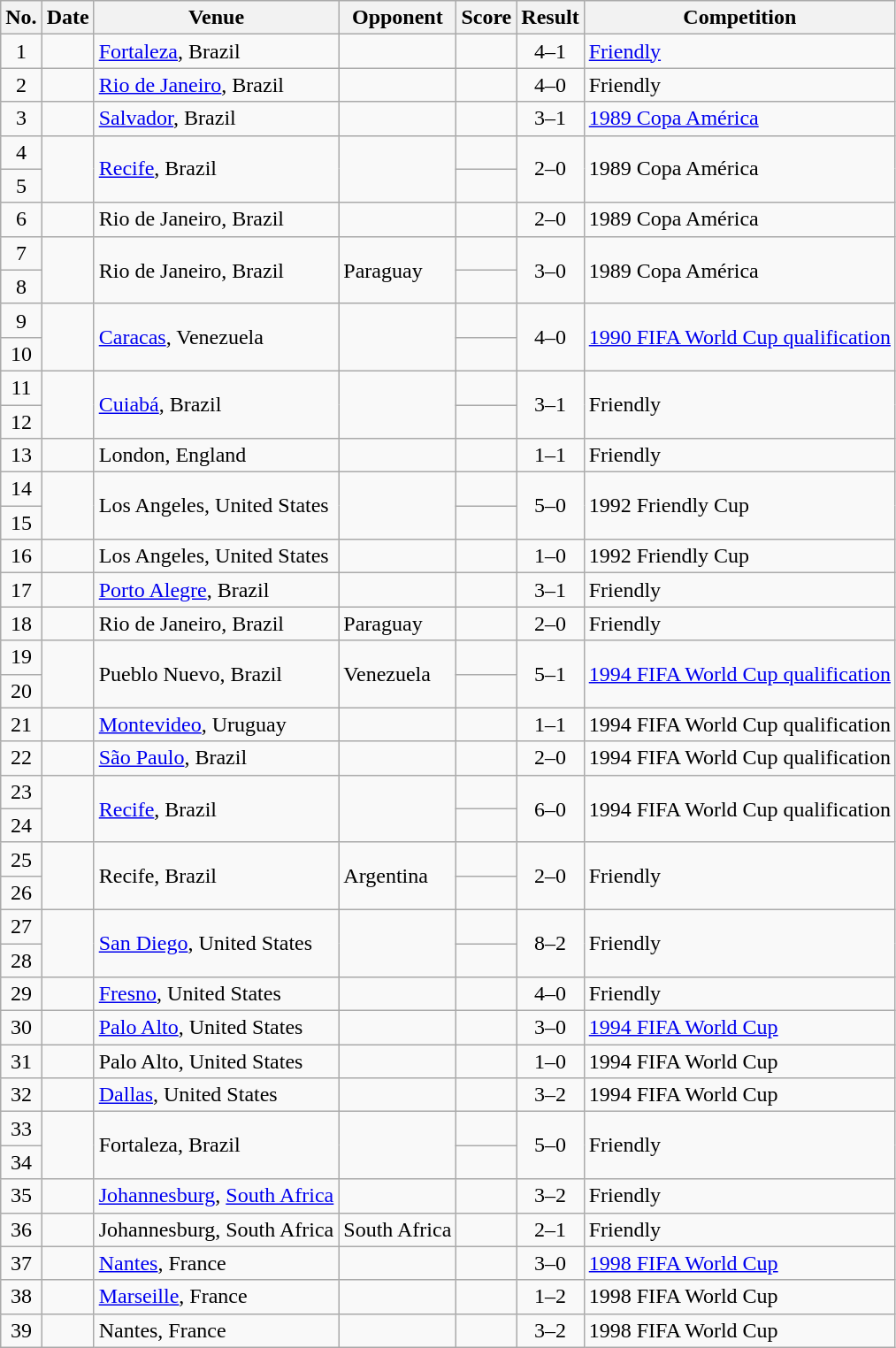<table class="wikitable sortable">
<tr>
<th scope="col">No.</th>
<th scope="col">Date</th>
<th scope="col">Venue</th>
<th scope="col">Opponent</th>
<th scope="col">Score</th>
<th scope="col">Result</th>
<th scope="col">Competition</th>
</tr>
<tr>
<td align="center">1</td>
<td></td>
<td><a href='#'>Fortaleza</a>, Brazil</td>
<td></td>
<td></td>
<td align="center">4–1</td>
<td><a href='#'>Friendly</a></td>
</tr>
<tr>
<td align="center">2</td>
<td></td>
<td><a href='#'>Rio de Janeiro</a>, Brazil</td>
<td></td>
<td></td>
<td align="center">4–0</td>
<td>Friendly</td>
</tr>
<tr>
<td align="center">3</td>
<td></td>
<td><a href='#'>Salvador</a>, Brazil</td>
<td></td>
<td></td>
<td align="center">3–1</td>
<td><a href='#'>1989 Copa América</a></td>
</tr>
<tr>
<td align="center">4</td>
<td rowspan="2"></td>
<td rowspan="2"><a href='#'>Recife</a>, Brazil</td>
<td rowspan="2"></td>
<td></td>
<td rowspan="2" style="text-align:center">2–0</td>
<td rowspan="2">1989 Copa América</td>
</tr>
<tr>
<td align="center">5</td>
<td></td>
</tr>
<tr>
<td align="center">6</td>
<td></td>
<td>Rio de Janeiro, Brazil</td>
<td></td>
<td></td>
<td align="center">2–0</td>
<td>1989 Copa América</td>
</tr>
<tr>
<td align="center">7</td>
<td rowspan="2"></td>
<td rowspan="2">Rio de Janeiro, Brazil</td>
<td rowspan="2"> Paraguay</td>
<td></td>
<td rowspan="2" style="text-align:center" style="text-align:center">3–0</td>
<td rowspan="2">1989 Copa América</td>
</tr>
<tr>
<td align="center">8</td>
<td></td>
</tr>
<tr>
<td align="center">9</td>
<td rowspan="2"></td>
<td rowspan="2"><a href='#'>Caracas</a>, Venezuela</td>
<td rowspan="2"></td>
<td></td>
<td rowspan="2" style="text-align:center">4–0</td>
<td rowspan="2"><a href='#'>1990 FIFA World Cup qualification</a></td>
</tr>
<tr>
<td align="center">10</td>
<td></td>
</tr>
<tr>
<td align="center">11</td>
<td rowspan="2"></td>
<td rowspan="2"><a href='#'>Cuiabá</a>, Brazil</td>
<td rowspan="2"></td>
<td></td>
<td rowspan="2" style="text-align:center">3–1</td>
<td rowspan="2">Friendly</td>
</tr>
<tr>
<td align="center">12</td>
<td></td>
</tr>
<tr>
<td align="center">13</td>
<td></td>
<td>London, England</td>
<td></td>
<td></td>
<td align="center">1–1</td>
<td>Friendly</td>
</tr>
<tr>
<td align="center">14</td>
<td rowspan="2"></td>
<td rowspan="2">Los Angeles, United States</td>
<td rowspan="2"></td>
<td></td>
<td rowspan="2" style="text-align:center">5–0</td>
<td rowspan="2">1992 Friendly Cup</td>
</tr>
<tr>
<td align="center">15</td>
<td></td>
</tr>
<tr>
<td align="center">16</td>
<td></td>
<td>Los Angeles, United States</td>
<td></td>
<td></td>
<td align="center">1–0</td>
<td>1992 Friendly Cup</td>
</tr>
<tr>
<td align="center">17</td>
<td></td>
<td><a href='#'>Porto Alegre</a>, Brazil</td>
<td></td>
<td></td>
<td align="center">3–1</td>
<td>Friendly</td>
</tr>
<tr>
<td align="center">18</td>
<td></td>
<td>Rio de Janeiro, Brazil</td>
<td> Paraguay</td>
<td></td>
<td align="center">2–0</td>
<td>Friendly</td>
</tr>
<tr>
<td align="center">19</td>
<td rowspan="2"></td>
<td rowspan="2">Pueblo Nuevo, Brazil</td>
<td rowspan="2"> Venezuela</td>
<td></td>
<td rowspan="2" style="text-align:center">5–1</td>
<td rowspan="2"><a href='#'>1994 FIFA World Cup qualification</a></td>
</tr>
<tr>
<td align="center">20</td>
<td></td>
</tr>
<tr>
<td align="center">21</td>
<td></td>
<td><a href='#'>Montevideo</a>, Uruguay</td>
<td></td>
<td></td>
<td align="center">1–1</td>
<td>1994 FIFA World Cup qualification</td>
</tr>
<tr>
<td align="center">22</td>
<td></td>
<td><a href='#'>São Paulo</a>, Brazil</td>
<td></td>
<td></td>
<td align="center">2–0</td>
<td>1994 FIFA World Cup qualification</td>
</tr>
<tr>
<td align="center">23</td>
<td rowspan="2"></td>
<td rowspan="2"><a href='#'>Recife</a>, Brazil</td>
<td rowspan="2"></td>
<td></td>
<td rowspan="2" style="text-align:center">6–0</td>
<td rowspan="2">1994 FIFA World Cup qualification</td>
</tr>
<tr>
<td align="center">24</td>
<td></td>
</tr>
<tr>
<td align="center">25</td>
<td rowspan="2"></td>
<td rowspan="2">Recife, Brazil</td>
<td rowspan="2"> Argentina</td>
<td></td>
<td rowspan="2" style="text-align:center">2–0</td>
<td rowspan="2">Friendly</td>
</tr>
<tr>
<td align="center">26</td>
<td></td>
</tr>
<tr>
<td align="center">27</td>
<td rowspan="2"></td>
<td rowspan="2"><a href='#'>San Diego</a>, United States</td>
<td rowspan="2"></td>
<td></td>
<td rowspan="2" style="text-align:center">8–2</td>
<td rowspan="2">Friendly</td>
</tr>
<tr>
<td align="center">28</td>
<td></td>
</tr>
<tr>
<td align="center">29</td>
<td></td>
<td><a href='#'>Fresno</a>, United States</td>
<td></td>
<td></td>
<td align="center">4–0</td>
<td>Friendly</td>
</tr>
<tr>
<td align="center">30</td>
<td></td>
<td><a href='#'>Palo Alto</a>, United States</td>
<td></td>
<td></td>
<td align="center">3–0</td>
<td><a href='#'>1994 FIFA World Cup</a></td>
</tr>
<tr>
<td align="center">31</td>
<td></td>
<td>Palo Alto, United States</td>
<td></td>
<td></td>
<td align="center">1–0</td>
<td>1994 FIFA World Cup</td>
</tr>
<tr>
<td align="center">32</td>
<td></td>
<td><a href='#'>Dallas</a>, United States</td>
<td></td>
<td></td>
<td align="center">3–2</td>
<td>1994 FIFA World Cup</td>
</tr>
<tr>
<td align="center">33</td>
<td rowspan="2"></td>
<td rowspan="2">Fortaleza, Brazil</td>
<td rowspan="2"></td>
<td></td>
<td rowspan="2" style="text-align:center">5–0</td>
<td rowspan="2">Friendly</td>
</tr>
<tr>
<td align="center">34</td>
<td></td>
</tr>
<tr>
<td align="center">35</td>
<td></td>
<td><a href='#'>Johannesburg</a>, <a href='#'>South Africa</a></td>
<td></td>
<td></td>
<td align="center">3–2</td>
<td>Friendly</td>
</tr>
<tr>
<td align="center">36</td>
<td></td>
<td>Johannesburg, South Africa</td>
<td> South Africa</td>
<td></td>
<td align="center">2–1</td>
<td>Friendly</td>
</tr>
<tr>
<td align="center">37</td>
<td></td>
<td><a href='#'>Nantes</a>, France</td>
<td></td>
<td></td>
<td align="center">3–0</td>
<td><a href='#'>1998 FIFA World Cup</a></td>
</tr>
<tr>
<td align="center">38</td>
<td></td>
<td><a href='#'>Marseille</a>, France</td>
<td></td>
<td></td>
<td align="center">1–2</td>
<td>1998 FIFA World Cup</td>
</tr>
<tr>
<td align="center">39</td>
<td></td>
<td>Nantes, France</td>
<td></td>
<td></td>
<td align="center">3–2</td>
<td>1998 FIFA World Cup</td>
</tr>
</table>
